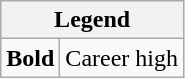<table class="wikitable mw-collapsible mw-collapsed">
<tr>
<th colspan="2">Legend</th>
</tr>
<tr>
<td><strong>Bold</strong></td>
<td>Career high</td>
</tr>
</table>
